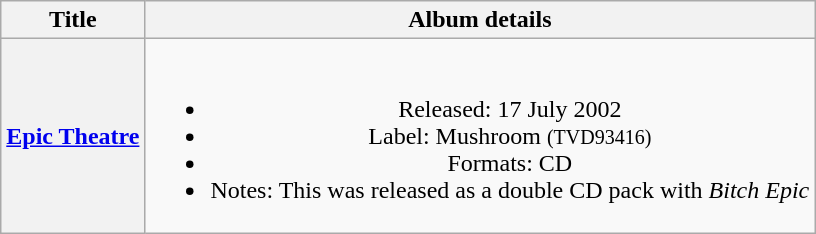<table class="wikitable plainrowheaders" style="text-align:center;">
<tr>
<th>Title</th>
<th>Album details</th>
</tr>
<tr>
<th scope="row"><a href='#'>Epic Theatre</a></th>
<td><br><ul><li>Released: 17 July 2002</li><li>Label: Mushroom <small>(TVD93416)</small></li><li>Formats: CD</li><li>Notes: This was released as a double CD pack with <em>Bitch Epic</em></li></ul></td>
</tr>
</table>
